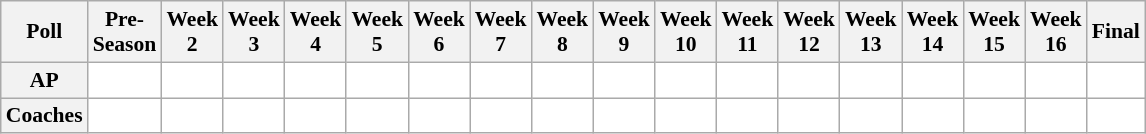<table class="wikitable" style="white-space:nowrap;font-size:90%">
<tr>
<th>Poll</th>
<th>Pre-<br>Season</th>
<th>Week<br>2</th>
<th>Week<br>3</th>
<th>Week<br>4</th>
<th>Week<br>5</th>
<th>Week<br>6</th>
<th>Week<br>7</th>
<th>Week<br>8</th>
<th>Week<br>9</th>
<th>Week<br>10</th>
<th>Week<br>11</th>
<th>Week<br>12</th>
<th>Week<br>13</th>
<th>Week<br>14</th>
<th>Week<br>15</th>
<th>Week<br>16</th>
<th>Final</th>
</tr>
<tr style="text-align:center;">
<th>AP</th>
<td style="background:#FFF;"></td>
<td style="background:#FFF;"></td>
<td style="background:#FFF;"></td>
<td style="background:#FFF;"></td>
<td style="background:#FFF;"></td>
<td style="background:#FFF;"></td>
<td style="background:#FFF;"></td>
<td style="background:#FFF;"></td>
<td style="background:#FFF;"></td>
<td style="background:#FFF;"></td>
<td style="background:#FFF;"></td>
<td style="background:#FFF;"></td>
<td style="background:#FFF;"></td>
<td style="background:#FFF;"></td>
<td style="background:#FFF;"></td>
<td style="background:#FFF;"></td>
<td style="background:#FFF;"></td>
</tr>
<tr style="text-align:center;">
<th>Coaches</th>
<td style="background:#FFF;"></td>
<td style="background:#FFF;"></td>
<td style="background:#FFF;"></td>
<td style="background:#FFF;"></td>
<td style="background:#FFF;"></td>
<td style="background:#FFF;"></td>
<td style="background:#FFF;"></td>
<td style="background:#FFF;"></td>
<td style="background:#FFF;"></td>
<td style="background:#FFF;"></td>
<td style="background:#FFF;"></td>
<td style="background:#FFF;"></td>
<td style="background:#FFF;"></td>
<td style="background:#FFF;"></td>
<td style="background:#FFF;"></td>
<td style="background:#FFF;"></td>
<td style="background:#FFF;"></td>
</tr>
</table>
